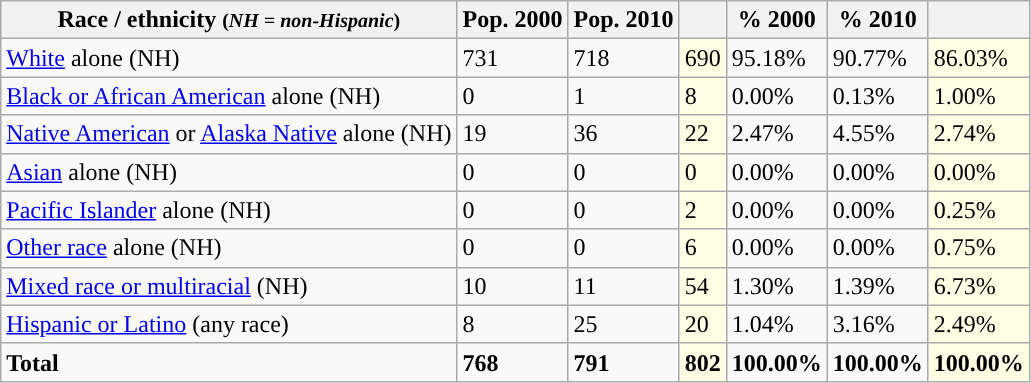<table class="wikitable">
<tr>
<th>Race / ethnicity <small>(<em>NH = non-Hispanic</em>)</small></th>
<th>Pop. 2000</th>
<th>Pop. 2010</th>
<th></th>
<th>% 2000</th>
<th>% 2010</th>
<th></th>
</tr>
<tr>
<td><a href='#'>White</a> alone (NH)</td>
<td>731</td>
<td>718</td>
<td style='background: #ffffe6;'>690</td>
<td>95.18%</td>
<td>90.77%</td>
<td style='background: #ffffe6;'>86.03%</td>
</tr>
<tr>
<td><a href='#'>Black or African American</a> alone (NH)</td>
<td>0</td>
<td>1</td>
<td style='background: #ffffe6;'>8</td>
<td>0.00%</td>
<td>0.13%</td>
<td style='background: #ffffe6;'>1.00%</td>
</tr>
<tr>
<td><a href='#'>Native American</a> or <a href='#'>Alaska Native</a> alone (NH)</td>
<td>19</td>
<td>36</td>
<td style='background: #ffffe6;'>22</td>
<td>2.47%</td>
<td>4.55%</td>
<td style='background: #ffffe6;'>2.74%</td>
</tr>
<tr>
<td><a href='#'>Asian</a> alone (NH)</td>
<td>0</td>
<td>0</td>
<td style='background: #ffffe6;'>0</td>
<td>0.00%</td>
<td>0.00%</td>
<td style='background: #ffffe6;'>0.00%</td>
</tr>
<tr>
<td><a href='#'>Pacific Islander</a> alone (NH)</td>
<td>0</td>
<td>0</td>
<td style='background: #ffffe6;'>2</td>
<td>0.00%</td>
<td>0.00%</td>
<td style='background: #ffffe6;'>0.25%</td>
</tr>
<tr>
<td><a href='#'>Other race</a> alone (NH)</td>
<td>0</td>
<td>0</td>
<td style='background: #ffffe6;'>6</td>
<td>0.00%</td>
<td>0.00%</td>
<td style='background: #ffffe6;'>0.75%</td>
</tr>
<tr>
<td><a href='#'>Mixed race or multiracial</a> (NH)</td>
<td>10</td>
<td>11</td>
<td style='background: #ffffe6;'>54</td>
<td>1.30%</td>
<td>1.39%</td>
<td style='background: #ffffe6;'>6.73%</td>
</tr>
<tr>
<td><a href='#'>Hispanic or Latino</a> (any race)</td>
<td>8</td>
<td>25</td>
<td style='background: #ffffe6;'>20</td>
<td>1.04%</td>
<td>3.16%</td>
<td style='background: #ffffe6;'>2.49%</td>
</tr>
<tr>
<td><strong>Total</strong></td>
<td><strong>768</strong></td>
<td><strong>791</strong></td>
<td style='background: #ffffe6;'><strong>802</strong></td>
<td><strong>100.00%</strong></td>
<td><strong>100.00%</strong></td>
<td style='background: #ffffe6;'><strong>100.00%</strong></td>
</tr>
</table>
